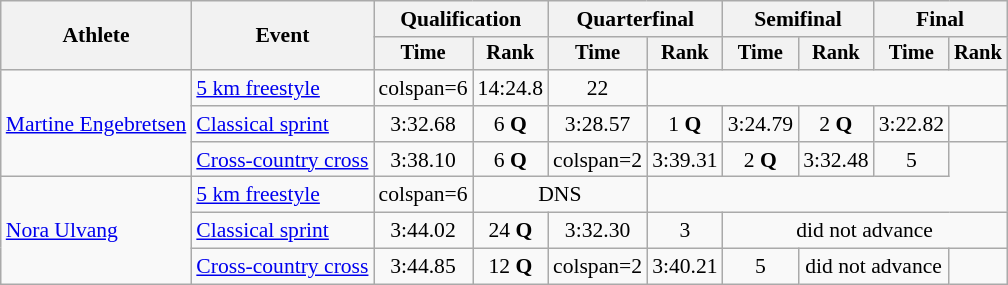<table class="wikitable" style="font-size:90%">
<tr>
<th rowspan="2">Athlete</th>
<th rowspan="2">Event</th>
<th colspan="2">Qualification</th>
<th colspan="2">Quarterfinal</th>
<th colspan="2">Semifinal</th>
<th colspan="2">Final</th>
</tr>
<tr style="font-size:95%">
<th>Time</th>
<th>Rank</th>
<th>Time</th>
<th>Rank</th>
<th>Time</th>
<th>Rank</th>
<th>Time</th>
<th>Rank</th>
</tr>
<tr align=center>
<td align=left rowspan=3><a href='#'>Martine Engebretsen</a></td>
<td align=left><a href='#'>5 km freestyle</a></td>
<td>colspan=6 </td>
<td>14:24.8</td>
<td>22</td>
</tr>
<tr align=center>
<td align=left><a href='#'>Classical sprint</a></td>
<td>3:32.68</td>
<td>6 <strong>Q</strong></td>
<td>3:28.57</td>
<td>1 <strong>Q</strong></td>
<td>3:24.79</td>
<td>2 <strong>Q</strong></td>
<td>3:22.82</td>
<td></td>
</tr>
<tr align=center>
<td align=left><a href='#'>Cross-country cross</a></td>
<td>3:38.10</td>
<td>6 <strong>Q</strong></td>
<td>colspan=2 </td>
<td>3:39.31</td>
<td>2 <strong>Q</strong></td>
<td>3:32.48</td>
<td>5</td>
</tr>
<tr align=center>
<td align=left rowspan=3><a href='#'>Nora Ulvang</a></td>
<td align=left><a href='#'>5 km freestyle</a></td>
<td>colspan=6 </td>
<td colspan=2>DNS</td>
</tr>
<tr align=center>
<td align=left><a href='#'>Classical sprint</a></td>
<td>3:44.02</td>
<td>24 <strong>Q</strong></td>
<td>3:32.30</td>
<td>3</td>
<td colspan=4>did not advance</td>
</tr>
<tr align=center>
<td align=left><a href='#'>Cross-country cross</a></td>
<td>3:44.85</td>
<td>12 <strong>Q</strong></td>
<td>colspan=2 </td>
<td>3:40.21</td>
<td>5</td>
<td colspan=2>did not advance</td>
</tr>
</table>
